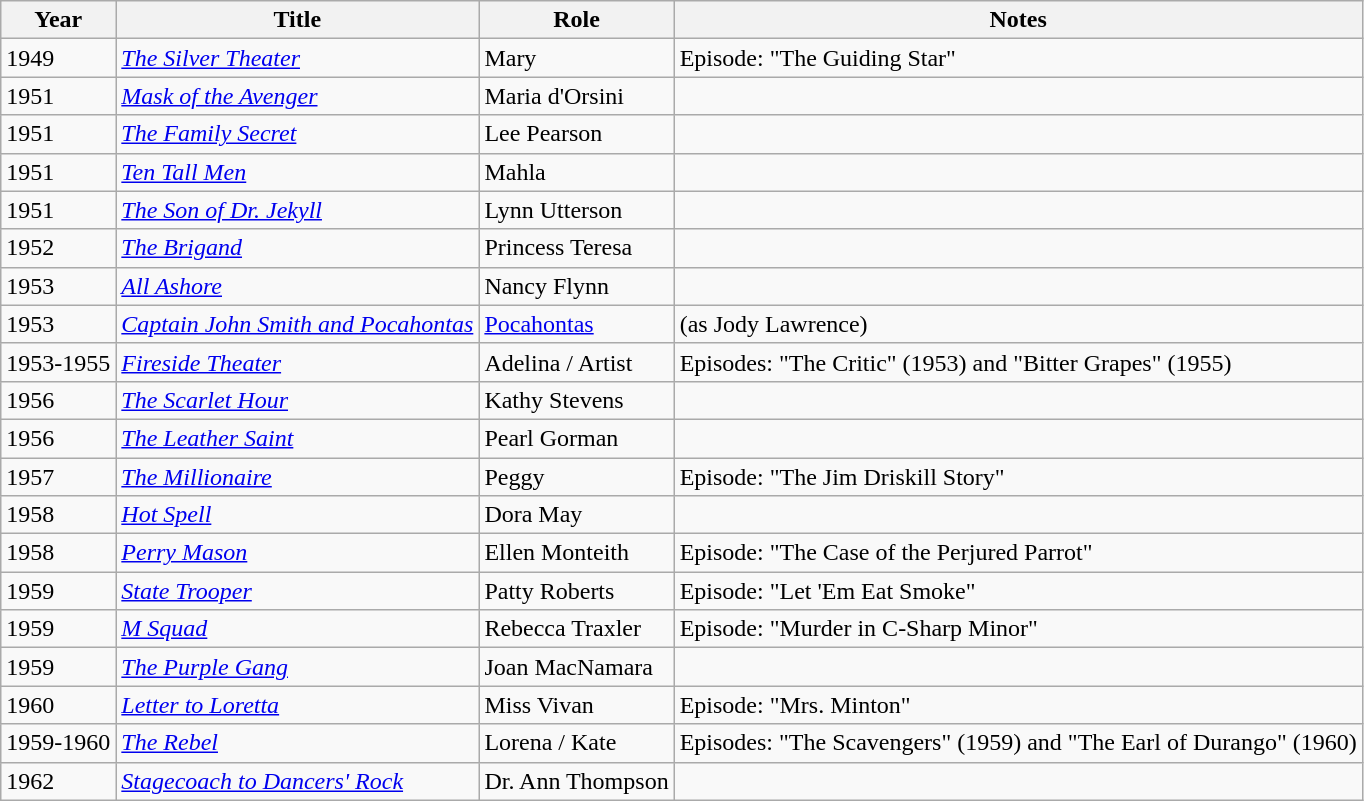<table class="wikitable">
<tr>
<th>Year</th>
<th>Title</th>
<th>Role</th>
<th>Notes</th>
</tr>
<tr>
<td>1949</td>
<td><em><a href='#'>The Silver Theater</a></em></td>
<td>Mary</td>
<td>Episode: "The Guiding Star"</td>
</tr>
<tr>
<td>1951</td>
<td><em><a href='#'>Mask of the Avenger</a></em></td>
<td>Maria d'Orsini</td>
<td></td>
</tr>
<tr>
<td>1951</td>
<td><em><a href='#'>The Family Secret</a></em></td>
<td>Lee Pearson</td>
<td></td>
</tr>
<tr>
<td>1951</td>
<td><em><a href='#'>Ten Tall Men</a></em></td>
<td>Mahla</td>
<td></td>
</tr>
<tr>
<td>1951</td>
<td><em><a href='#'>The Son of Dr. Jekyll</a></em></td>
<td>Lynn Utterson</td>
<td></td>
</tr>
<tr>
<td>1952</td>
<td><em><a href='#'>The Brigand</a></em></td>
<td>Princess Teresa</td>
<td></td>
</tr>
<tr>
<td>1953</td>
<td><em><a href='#'>All Ashore</a></em></td>
<td>Nancy Flynn</td>
<td></td>
</tr>
<tr>
<td>1953</td>
<td><em><a href='#'>Captain John Smith and Pocahontas</a></em></td>
<td><a href='#'>Pocahontas</a></td>
<td>(as Jody Lawrence)</td>
</tr>
<tr>
<td>1953-1955</td>
<td><em><a href='#'>Fireside Theater</a></em></td>
<td>Adelina / Artist</td>
<td>Episodes: "The Critic" (1953) and "Bitter Grapes" (1955)</td>
</tr>
<tr>
<td>1956</td>
<td><em><a href='#'>The Scarlet Hour</a></em></td>
<td>Kathy Stevens</td>
<td></td>
</tr>
<tr>
<td>1956</td>
<td><em><a href='#'>The Leather Saint</a></em></td>
<td>Pearl Gorman</td>
<td></td>
</tr>
<tr>
<td>1957</td>
<td><em><a href='#'>The Millionaire</a></em></td>
<td>Peggy</td>
<td>Episode: "The Jim Driskill Story"</td>
</tr>
<tr>
<td>1958</td>
<td><em><a href='#'>Hot Spell</a></em></td>
<td>Dora May</td>
<td></td>
</tr>
<tr>
<td>1958</td>
<td><em><a href='#'>Perry Mason</a></em></td>
<td>Ellen Monteith</td>
<td>Episode: "The Case of the Perjured Parrot"</td>
</tr>
<tr>
<td>1959</td>
<td><em><a href='#'>State Trooper</a></em></td>
<td>Patty Roberts</td>
<td>Episode: "Let 'Em Eat Smoke"</td>
</tr>
<tr>
<td>1959</td>
<td><em><a href='#'>M Squad</a></em></td>
<td>Rebecca Traxler</td>
<td>Episode: "Murder in C-Sharp Minor"</td>
</tr>
<tr>
<td>1959</td>
<td><em><a href='#'>The Purple Gang</a></em></td>
<td>Joan MacNamara</td>
<td></td>
</tr>
<tr>
<td>1960</td>
<td><em><a href='#'>Letter to Loretta</a></em></td>
<td>Miss Vivan</td>
<td>Episode: "Mrs. Minton"</td>
</tr>
<tr>
<td>1959-1960</td>
<td><em><a href='#'>The Rebel</a></em></td>
<td>Lorena / Kate</td>
<td>Episodes: "The Scavengers" (1959) and "The Earl of Durango" (1960)</td>
</tr>
<tr>
<td>1962</td>
<td><em><a href='#'>Stagecoach to Dancers' Rock</a></em></td>
<td>Dr. Ann Thompson</td>
<td></td>
</tr>
</table>
